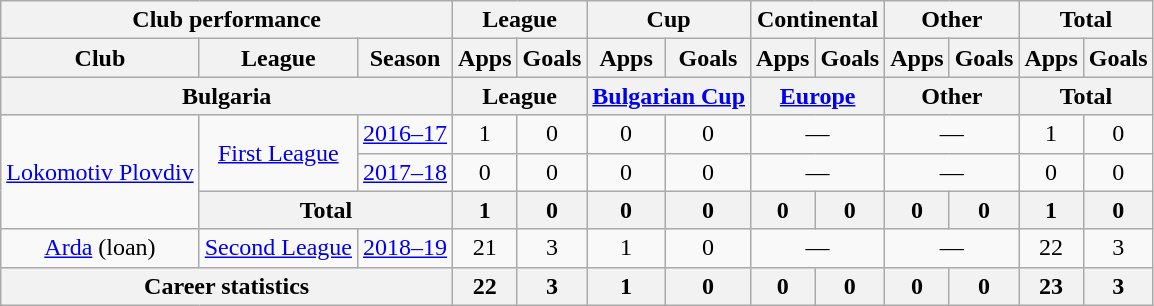<table class="wikitable" style="text-align: center">
<tr>
<th Colspan="3">Club performance</th>
<th Colspan="2">League</th>
<th Colspan="2">Cup</th>
<th Colspan="2">Continental</th>
<th Colspan="2">Other</th>
<th Colspan="3">Total</th>
</tr>
<tr>
<th>Club</th>
<th>League</th>
<th>Season</th>
<th>Apps</th>
<th>Goals</th>
<th>Apps</th>
<th>Goals</th>
<th>Apps</th>
<th>Goals</th>
<th>Apps</th>
<th>Goals</th>
<th>Apps</th>
<th>Goals</th>
</tr>
<tr>
<th Colspan="3">Bulgaria</th>
<th Colspan="2">League</th>
<th Colspan="2"><a href='#'>Bulgarian Cup</a></th>
<th Colspan="2"><a href='#'>Europe</a></th>
<th Colspan="2">Other</th>
<th Colspan="2">Total</th>
</tr>
<tr>
<td rowspan="3" valign="center"><a href='#'>Lokomotiv Plovdiv</a></td>
<td rowspan="2"><a href='#'>First League</a></td>
<td><a href='#'>2016–17</a></td>
<td>1</td>
<td>0</td>
<td>0</td>
<td>0</td>
<td colspan="2">—</td>
<td colspan="2">—</td>
<td>1</td>
<td>0</td>
</tr>
<tr>
<td><a href='#'>2017–18</a></td>
<td>0</td>
<td>0</td>
<td>0</td>
<td>0</td>
<td colspan="2">—</td>
<td colspan="2">—</td>
<td>0</td>
<td>0</td>
</tr>
<tr>
<th colspan=2>Total</th>
<th>1</th>
<th>0</th>
<th>0</th>
<th>0</th>
<th>0</th>
<th>0</th>
<th>0</th>
<th>0</th>
<th>1</th>
<th>0</th>
</tr>
<tr>
<td rowspan="1" valign="center"><a href='#'>Arda</a> (loan)</td>
<td rowspan="1"><a href='#'>Second League</a></td>
<td><a href='#'>2018–19</a></td>
<td>21</td>
<td>3</td>
<td>1</td>
<td>0</td>
<td colspan="2">—</td>
<td colspan="2">—</td>
<td>22</td>
<td>3</td>
</tr>
<tr>
<th colspan="3">Career statistics</th>
<th>22</th>
<th>3</th>
<th>1</th>
<th>0</th>
<th>0</th>
<th>0</th>
<th>0</th>
<th>0</th>
<th>23</th>
<th>3</th>
</tr>
</table>
